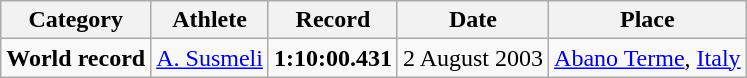<table class="wikitable" style="text-align:center">
<tr>
<th>Category</th>
<th>Athlete</th>
<th>Record</th>
<th>Date</th>
<th>Place</th>
</tr>
<tr>
<td><strong>World record </strong></td>
<td align="left"> <a href='#'>A. Susmeli</a></td>
<td><strong>1:10:00.431</strong></td>
<td>2 August 2003</td>
<td><a href='#'>Abano Terme</a>, <a href='#'>Italy</a></td>
</tr>
</table>
